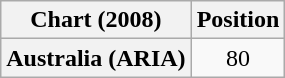<table class="wikitable plainrowheaders" style="text-align:center">
<tr>
<th>Chart (2008)</th>
<th>Position</th>
</tr>
<tr>
<th scope="row">Australia (ARIA)</th>
<td>80</td>
</tr>
</table>
